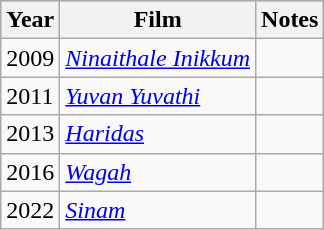<table class="wikitable sortable">
<tr style="background:#ccc; text-align:center;">
<th>Year</th>
<th>Film</th>
<th>Notes</th>
</tr>
<tr>
<td>2009</td>
<td><em><a href='#'>Ninaithale Inikkum</a></em></td>
<td></td>
</tr>
<tr>
<td>2011</td>
<td><em><a href='#'>Yuvan Yuvathi</a></em></td>
<td></td>
</tr>
<tr>
<td>2013</td>
<td><em><a href='#'>Haridas</a></em></td>
<td></td>
</tr>
<tr>
<td>2016</td>
<td><em><a href='#'>Wagah</a></em></td>
<td></td>
</tr>
<tr>
<td>2022</td>
<td><em><a href='#'>Sinam</a></em></td>
<td></td>
</tr>
</table>
